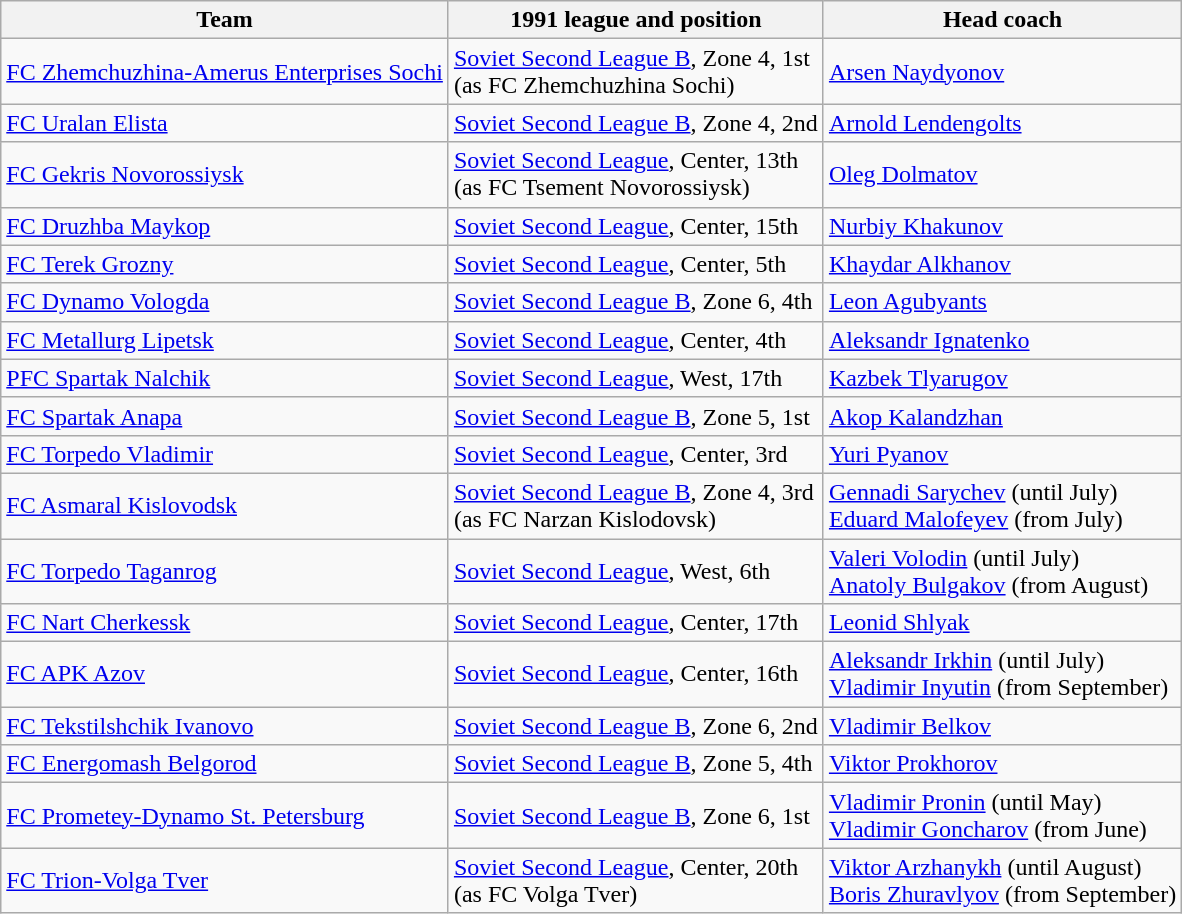<table class="wikitable">
<tr>
<th>Team</th>
<th>1991 league and position</th>
<th>Head coach</th>
</tr>
<tr>
<td><a href='#'>FC Zhemchuzhina-Amerus Enterprises Sochi</a></td>
<td><a href='#'>Soviet Second League B</a>, Zone 4, 1st<br>(as FC Zhemchuzhina Sochi)</td>
<td><a href='#'>Arsen Naydyonov</a></td>
</tr>
<tr>
<td><a href='#'>FC Uralan Elista</a></td>
<td><a href='#'>Soviet Second League B</a>, Zone 4, 2nd</td>
<td><a href='#'>Arnold Lendengolts</a></td>
</tr>
<tr>
<td><a href='#'>FC Gekris Novorossiysk</a></td>
<td><a href='#'>Soviet Second League</a>, Center, 13th<br>(as FC Tsement Novorossiysk)</td>
<td><a href='#'>Oleg Dolmatov</a></td>
</tr>
<tr>
<td><a href='#'>FC Druzhba Maykop</a></td>
<td><a href='#'>Soviet Second League</a>, Center, 15th</td>
<td><a href='#'>Nurbiy Khakunov</a></td>
</tr>
<tr>
<td><a href='#'>FC Terek Grozny</a></td>
<td><a href='#'>Soviet Second League</a>, Center, 5th</td>
<td><a href='#'>Khaydar Alkhanov</a></td>
</tr>
<tr>
<td><a href='#'>FC Dynamo Vologda</a></td>
<td><a href='#'>Soviet Second League B</a>, Zone 6, 4th</td>
<td><a href='#'>Leon Agubyants</a></td>
</tr>
<tr>
<td><a href='#'>FC Metallurg Lipetsk</a></td>
<td><a href='#'>Soviet Second League</a>, Center, 4th</td>
<td><a href='#'>Aleksandr Ignatenko</a></td>
</tr>
<tr>
<td><a href='#'>PFC Spartak Nalchik</a></td>
<td><a href='#'>Soviet Second League</a>, West, 17th</td>
<td><a href='#'>Kazbek Tlyarugov</a></td>
</tr>
<tr>
<td><a href='#'>FC Spartak Anapa</a></td>
<td><a href='#'>Soviet Second League B</a>, Zone 5, 1st</td>
<td><a href='#'>Akop Kalandzhan</a></td>
</tr>
<tr>
<td><a href='#'>FC Torpedo Vladimir</a></td>
<td><a href='#'>Soviet Second League</a>, Center, 3rd</td>
<td><a href='#'>Yuri Pyanov</a></td>
</tr>
<tr>
<td><a href='#'>FC Asmaral Kislovodsk</a></td>
<td><a href='#'>Soviet Second League B</a>, Zone 4, 3rd<br>(as FC Narzan Kislodovsk)</td>
<td><a href='#'>Gennadi Sarychev</a> (until July)<br><a href='#'>Eduard Malofeyev</a> (from July)</td>
</tr>
<tr>
<td><a href='#'>FC Torpedo Taganrog</a></td>
<td><a href='#'>Soviet Second League</a>, West, 6th</td>
<td><a href='#'>Valeri Volodin</a> (until July)<br><a href='#'>Anatoly Bulgakov</a> (from August)</td>
</tr>
<tr>
<td><a href='#'>FC Nart Cherkessk</a></td>
<td><a href='#'>Soviet Second League</a>, Center, 17th</td>
<td><a href='#'>Leonid Shlyak</a></td>
</tr>
<tr>
<td><a href='#'>FC APK Azov</a></td>
<td><a href='#'>Soviet Second League</a>, Center, 16th</td>
<td><a href='#'>Aleksandr Irkhin</a> (until July)<br><a href='#'>Vladimir Inyutin</a> (from September)</td>
</tr>
<tr>
<td><a href='#'>FC Tekstilshchik Ivanovo</a></td>
<td><a href='#'>Soviet Second League B</a>, Zone 6, 2nd</td>
<td><a href='#'>Vladimir Belkov</a></td>
</tr>
<tr>
<td><a href='#'>FC Energomash Belgorod</a></td>
<td><a href='#'>Soviet Second League B</a>, Zone 5, 4th</td>
<td><a href='#'>Viktor Prokhorov</a></td>
</tr>
<tr>
<td><a href='#'>FC Prometey-Dynamo St. Petersburg</a></td>
<td><a href='#'>Soviet Second League B</a>, Zone 6, 1st</td>
<td><a href='#'>Vladimir Pronin</a> (until May)<br><a href='#'>Vladimir Goncharov</a> (from June)</td>
</tr>
<tr>
<td><a href='#'>FC Trion-Volga Tver</a></td>
<td><a href='#'>Soviet Second League</a>, Center, 20th<br>(as FC Volga Tver)</td>
<td><a href='#'>Viktor Arzhanykh</a> (until August)<br><a href='#'>Boris Zhuravlyov</a> (from September)</td>
</tr>
</table>
